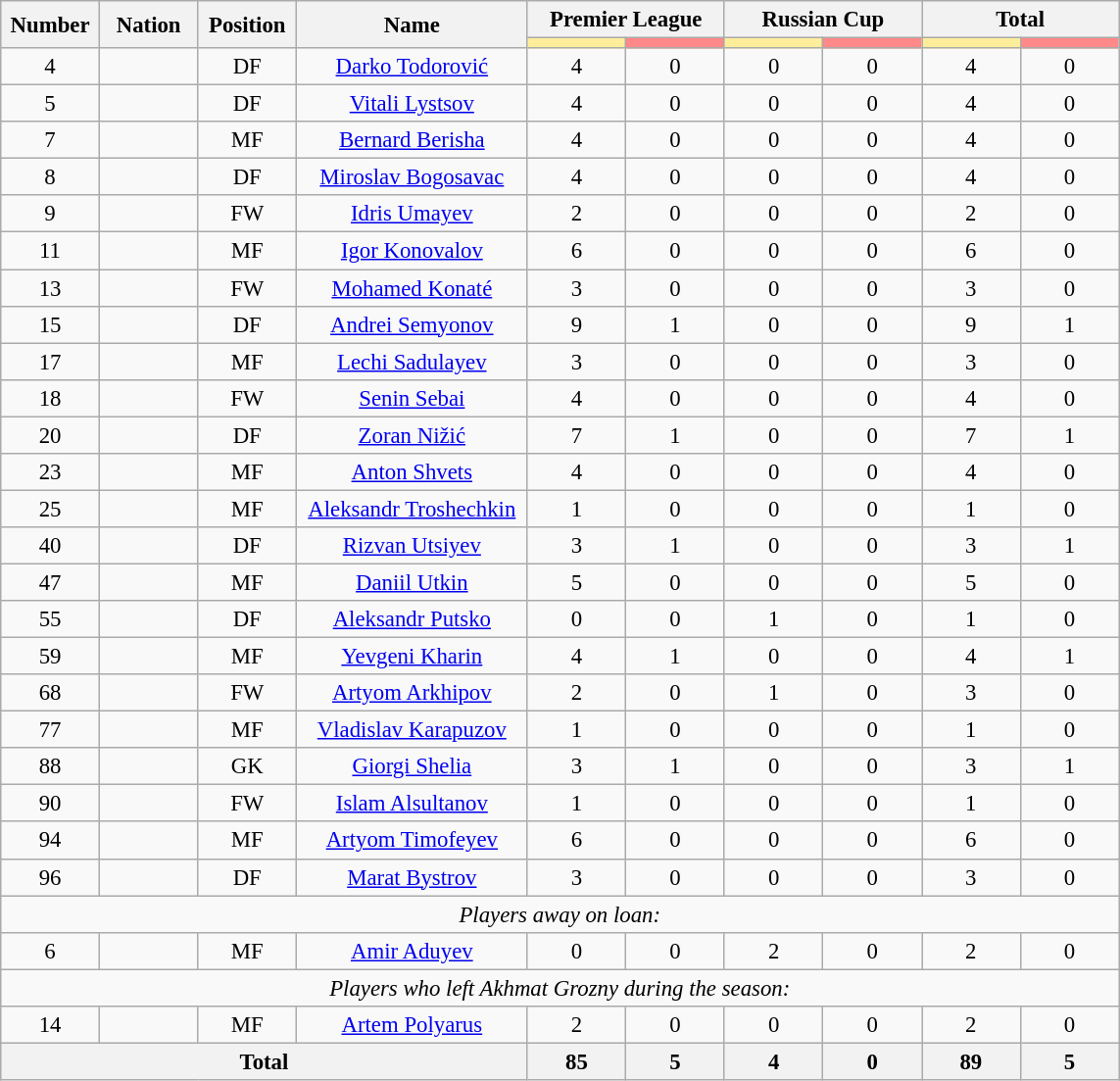<table class="wikitable" style="font-size: 95%; text-align: center;">
<tr>
<th rowspan=2 width=60>Number</th>
<th rowspan=2 width=60>Nation</th>
<th rowspan=2 width=60>Position</th>
<th rowspan=2 width=150>Name</th>
<th colspan=2>Premier League</th>
<th colspan=2>Russian Cup</th>
<th colspan=2>Total</th>
</tr>
<tr>
<th style="width:60px; background:#fe9;"></th>
<th style="width:60px; background:#ff8888;"></th>
<th style="width:60px; background:#fe9;"></th>
<th style="width:60px; background:#ff8888;"></th>
<th style="width:60px; background:#fe9;"></th>
<th style="width:60px; background:#ff8888;"></th>
</tr>
<tr>
<td>4</td>
<td></td>
<td>DF</td>
<td><a href='#'>Darko Todorović</a></td>
<td>4</td>
<td>0</td>
<td>0</td>
<td>0</td>
<td>4</td>
<td>0</td>
</tr>
<tr>
<td>5</td>
<td></td>
<td>DF</td>
<td><a href='#'>Vitali Lystsov</a></td>
<td>4</td>
<td>0</td>
<td>0</td>
<td>0</td>
<td>4</td>
<td>0</td>
</tr>
<tr>
<td>7</td>
<td></td>
<td>MF</td>
<td><a href='#'>Bernard Berisha</a></td>
<td>4</td>
<td>0</td>
<td>0</td>
<td>0</td>
<td>4</td>
<td>0</td>
</tr>
<tr>
<td>8</td>
<td></td>
<td>DF</td>
<td><a href='#'>Miroslav Bogosavac</a></td>
<td>4</td>
<td>0</td>
<td>0</td>
<td>0</td>
<td>4</td>
<td>0</td>
</tr>
<tr>
<td>9</td>
<td></td>
<td>FW</td>
<td><a href='#'>Idris Umayev</a></td>
<td>2</td>
<td>0</td>
<td>0</td>
<td>0</td>
<td>2</td>
<td>0</td>
</tr>
<tr>
<td>11</td>
<td></td>
<td>MF</td>
<td><a href='#'>Igor Konovalov</a></td>
<td>6</td>
<td>0</td>
<td>0</td>
<td>0</td>
<td>6</td>
<td>0</td>
</tr>
<tr>
<td>13</td>
<td></td>
<td>FW</td>
<td><a href='#'>Mohamed Konaté</a></td>
<td>3</td>
<td>0</td>
<td>0</td>
<td>0</td>
<td>3</td>
<td>0</td>
</tr>
<tr>
<td>15</td>
<td></td>
<td>DF</td>
<td><a href='#'>Andrei Semyonov</a></td>
<td>9</td>
<td>1</td>
<td>0</td>
<td>0</td>
<td>9</td>
<td>1</td>
</tr>
<tr>
<td>17</td>
<td></td>
<td>MF</td>
<td><a href='#'>Lechi Sadulayev</a></td>
<td>3</td>
<td>0</td>
<td>0</td>
<td>0</td>
<td>3</td>
<td>0</td>
</tr>
<tr>
<td>18</td>
<td></td>
<td>FW</td>
<td><a href='#'>Senin Sebai</a></td>
<td>4</td>
<td>0</td>
<td>0</td>
<td>0</td>
<td>4</td>
<td>0</td>
</tr>
<tr>
<td>20</td>
<td></td>
<td>DF</td>
<td><a href='#'>Zoran Nižić</a></td>
<td>7</td>
<td>1</td>
<td>0</td>
<td>0</td>
<td>7</td>
<td>1</td>
</tr>
<tr>
<td>23</td>
<td></td>
<td>MF</td>
<td><a href='#'>Anton Shvets</a></td>
<td>4</td>
<td>0</td>
<td>0</td>
<td>0</td>
<td>4</td>
<td>0</td>
</tr>
<tr>
<td>25</td>
<td></td>
<td>MF</td>
<td><a href='#'>Aleksandr Troshechkin</a></td>
<td>1</td>
<td>0</td>
<td>0</td>
<td>0</td>
<td>1</td>
<td>0</td>
</tr>
<tr>
<td>40</td>
<td></td>
<td>DF</td>
<td><a href='#'>Rizvan Utsiyev</a></td>
<td>3</td>
<td>1</td>
<td>0</td>
<td>0</td>
<td>3</td>
<td>1</td>
</tr>
<tr>
<td>47</td>
<td></td>
<td>MF</td>
<td><a href='#'>Daniil Utkin</a></td>
<td>5</td>
<td>0</td>
<td>0</td>
<td>0</td>
<td>5</td>
<td>0</td>
</tr>
<tr>
<td>55</td>
<td></td>
<td>DF</td>
<td><a href='#'>Aleksandr Putsko</a></td>
<td>0</td>
<td>0</td>
<td>1</td>
<td>0</td>
<td>1</td>
<td>0</td>
</tr>
<tr>
<td>59</td>
<td></td>
<td>MF</td>
<td><a href='#'>Yevgeni Kharin</a></td>
<td>4</td>
<td>1</td>
<td>0</td>
<td>0</td>
<td>4</td>
<td>1</td>
</tr>
<tr>
<td>68</td>
<td></td>
<td>FW</td>
<td><a href='#'>Artyom Arkhipov</a></td>
<td>2</td>
<td>0</td>
<td>1</td>
<td>0</td>
<td>3</td>
<td>0</td>
</tr>
<tr>
<td>77</td>
<td></td>
<td>MF</td>
<td><a href='#'>Vladislav Karapuzov</a></td>
<td>1</td>
<td>0</td>
<td>0</td>
<td>0</td>
<td>1</td>
<td>0</td>
</tr>
<tr>
<td>88</td>
<td></td>
<td>GK</td>
<td><a href='#'>Giorgi Shelia</a></td>
<td>3</td>
<td>1</td>
<td>0</td>
<td>0</td>
<td>3</td>
<td>1</td>
</tr>
<tr>
<td>90</td>
<td></td>
<td>FW</td>
<td><a href='#'>Islam Alsultanov</a></td>
<td>1</td>
<td>0</td>
<td>0</td>
<td>0</td>
<td>1</td>
<td>0</td>
</tr>
<tr>
<td>94</td>
<td></td>
<td>MF</td>
<td><a href='#'>Artyom Timofeyev</a></td>
<td>6</td>
<td>0</td>
<td>0</td>
<td>0</td>
<td>6</td>
<td>0</td>
</tr>
<tr>
<td>96</td>
<td></td>
<td>DF</td>
<td><a href='#'>Marat Bystrov</a></td>
<td>3</td>
<td>0</td>
<td>0</td>
<td>0</td>
<td>3</td>
<td>0</td>
</tr>
<tr>
<td colspan="14"><em>Players away on loan:</em></td>
</tr>
<tr>
<td>6</td>
<td></td>
<td>MF</td>
<td><a href='#'>Amir Aduyev</a></td>
<td>0</td>
<td>0</td>
<td>2</td>
<td>0</td>
<td>2</td>
<td>0</td>
</tr>
<tr>
<td colspan="14"><em>Players who left Akhmat Grozny during the season:</em></td>
</tr>
<tr>
<td>14</td>
<td></td>
<td>MF</td>
<td><a href='#'>Artem Polyarus</a></td>
<td>2</td>
<td>0</td>
<td>0</td>
<td>0</td>
<td>2</td>
<td>0</td>
</tr>
<tr>
<th colspan=4>Total</th>
<th>85</th>
<th>5</th>
<th>4</th>
<th>0</th>
<th>89</th>
<th>5</th>
</tr>
</table>
